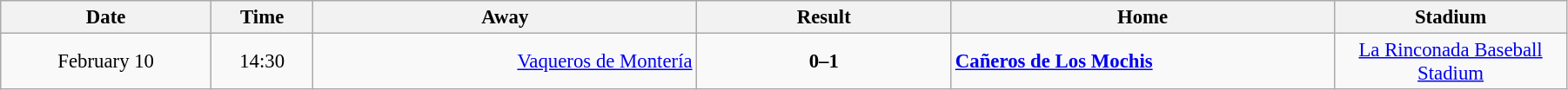<table class="wikitable" style="font-size:95%; text-align: center; width: 95%;">
<tr>
<th width="90">Date</th>
<th width="40">Time</th>
<th width="170">Away</th>
<th width="110">Result</th>
<th width="170">Home</th>
<th width="100">Stadium</th>
</tr>
<tr align=center>
<td>February 10</td>
<td>14:30</td>
<td align=right><a href='#'>Vaqueros de Montería</a> </td>
<td><strong>0–1</strong></td>
<td align=left><strong> <a href='#'>Cañeros de Los Mochis</a></strong></td>
<td><a href='#'>La Rinconada Baseball Stadium</a></td>
</tr>
</table>
